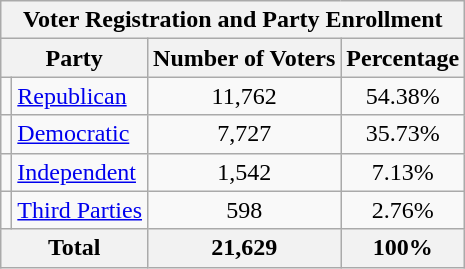<table class="wikitable float">
<tr>
<th colspan = 6>Voter Registration and Party Enrollment</th>
</tr>
<tr>
<th colspan = 2>Party</th>
<th>Number of Voters</th>
<th>Percentage</th>
</tr>
<tr>
<td></td>
<td><a href='#'>Republican</a></td>
<td style="text-align:center;">11,762</td>
<td style="text-align:center;">54.38%</td>
</tr>
<tr>
<td></td>
<td><a href='#'>Democratic</a></td>
<td style="text-align:center;">7,727</td>
<td style="text-align:center;">35.73%</td>
</tr>
<tr>
<td></td>
<td><a href='#'>Independent</a></td>
<td style="text-align:center;">1,542</td>
<td style="text-align:center;">7.13%</td>
</tr>
<tr>
<td></td>
<td><a href='#'>Third Parties</a></td>
<td style="text-align:center;">598</td>
<td style="text-align:center;">2.76%</td>
</tr>
<tr>
<th colspan="2">Total</th>
<th style="text-align:center;">21,629</th>
<th style="text-align:center;">100%</th>
</tr>
</table>
